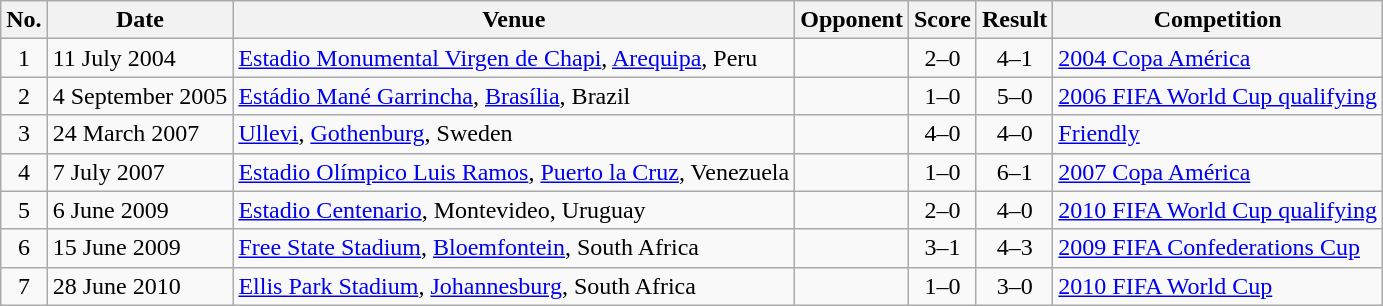<table class="wikitable sortable">
<tr>
<th scope="col">No.</th>
<th scope="col">Date</th>
<th scope="col">Venue</th>
<th scope="col">Opponent</th>
<th scope="col">Score</th>
<th scope="col">Result</th>
<th scope="col">Competition</th>
</tr>
<tr>
<td align="center">1</td>
<td>11 July 2004</td>
<td><a href='#'>Estadio Monumental Virgen de Chapi</a>, <a href='#'>Arequipa</a>, Peru</td>
<td></td>
<td align="center">2–0</td>
<td align="center">4–1</td>
<td><a href='#'>2004 Copa América</a></td>
</tr>
<tr>
<td align="center">2</td>
<td>4 September 2005</td>
<td><a href='#'>Estádio Mané Garrincha</a>, <a href='#'>Brasília</a>, Brazil</td>
<td></td>
<td align="center">1–0</td>
<td align="center">5–0</td>
<td><a href='#'>2006 FIFA World Cup qualifying</a></td>
</tr>
<tr>
<td align="center">3</td>
<td>24 March 2007</td>
<td><a href='#'>Ullevi</a>, <a href='#'>Gothenburg</a>, Sweden</td>
<td></td>
<td align="center">4–0</td>
<td align="center">4–0</td>
<td><a href='#'>Friendly</a></td>
</tr>
<tr>
<td align="center">4</td>
<td>7 July 2007</td>
<td><a href='#'>Estadio Olímpico Luis Ramos</a>, <a href='#'>Puerto la Cruz</a>, Venezuela</td>
<td></td>
<td align="center">1–0</td>
<td align="center">6–1</td>
<td><a href='#'>2007 Copa América</a></td>
</tr>
<tr>
<td align="center">5</td>
<td>6 June 2009</td>
<td><a href='#'>Estadio Centenario</a>, Montevideo, Uruguay</td>
<td></td>
<td align="center">2–0</td>
<td align="center">4–0</td>
<td><a href='#'>2010 FIFA World Cup qualifying</a></td>
</tr>
<tr>
<td align="center">6</td>
<td>15 June 2009</td>
<td><a href='#'>Free State Stadium</a>, <a href='#'>Bloemfontein</a>, South Africa</td>
<td></td>
<td align="center">3–1</td>
<td align="center">4–3</td>
<td><a href='#'>2009 FIFA Confederations Cup</a></td>
</tr>
<tr>
<td align="center">7</td>
<td>28 June 2010</td>
<td><a href='#'>Ellis Park Stadium</a>, <a href='#'>Johannesburg</a>, South Africa</td>
<td></td>
<td align="center">1–0</td>
<td align="center">3–0</td>
<td><a href='#'>2010 FIFA World Cup</a></td>
</tr>
</table>
